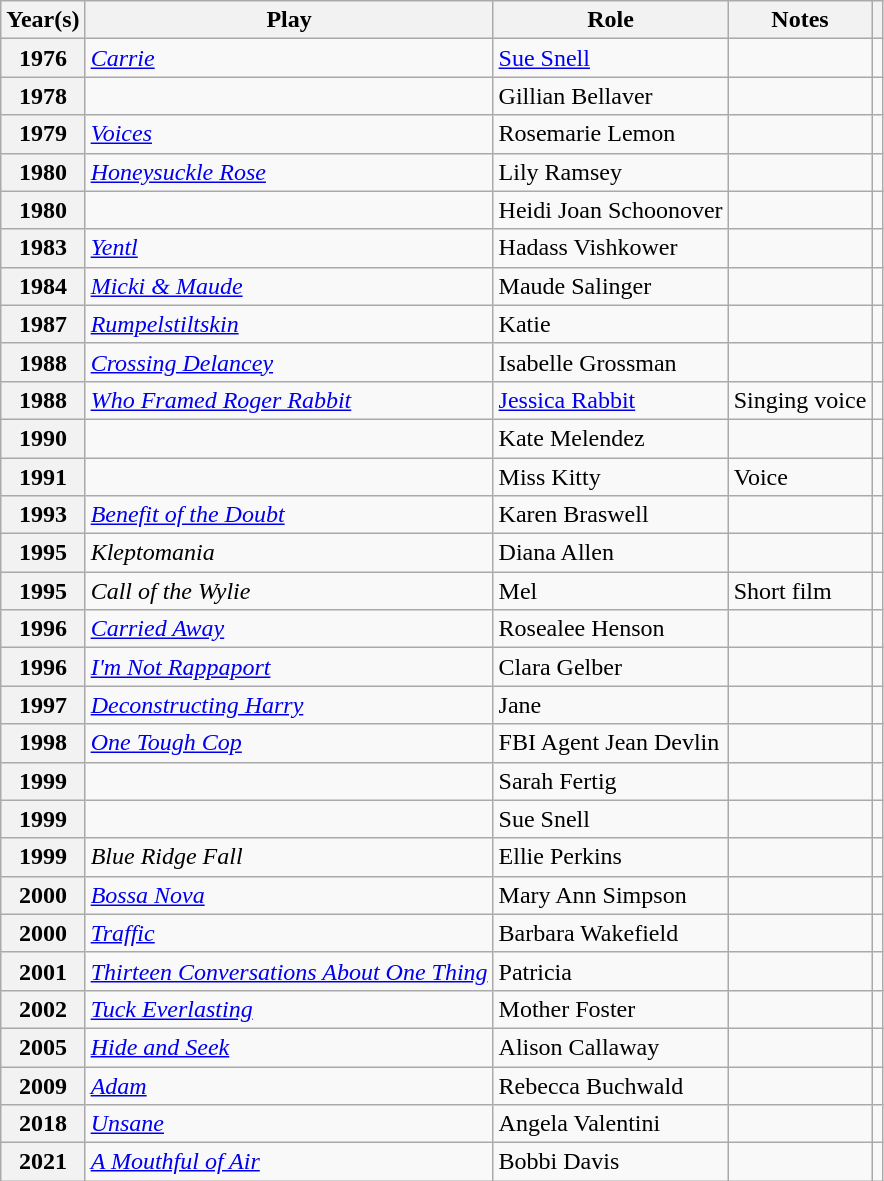<table class="wikitable plainrowheaders sortable" style="margin-right: 0;">
<tr>
<th scope="col">Year(s)</th>
<th scope="col">Play</th>
<th scope="col">Role</th>
<th scope="col">Notes</th>
<th scope="col" class="unsortable"></th>
</tr>
<tr>
<th scope="row">1976</th>
<td><em><a href='#'>Carrie</a></em></td>
<td><a href='#'>Sue Snell</a></td>
<td></td>
<td align=center></td>
</tr>
<tr>
<th scope="row">1978</th>
<td><em></em></td>
<td>Gillian Bellaver</td>
<td></td>
<td align=center></td>
</tr>
<tr>
<th scope="row">1979</th>
<td><em><a href='#'>Voices</a></em></td>
<td>Rosemarie Lemon</td>
<td></td>
<td align=center></td>
</tr>
<tr>
<th scope="row">1980</th>
<td><em><a href='#'>Honeysuckle Rose</a></em></td>
<td>Lily Ramsey</td>
<td></td>
<td align=center></td>
</tr>
<tr>
<th scope="row">1980</th>
<td><em></em></td>
<td>Heidi Joan Schoonover</td>
<td></td>
<td align=center></td>
</tr>
<tr>
<th scope="row">1983</th>
<td><em><a href='#'>Yentl</a></em></td>
<td>Hadass Vishkower</td>
<td></td>
<td align=center></td>
</tr>
<tr>
<th scope="row">1984</th>
<td><em><a href='#'>Micki & Maude</a></em></td>
<td>Maude Salinger</td>
<td></td>
<td align=center></td>
</tr>
<tr>
<th scope="row">1987</th>
<td><em><a href='#'>Rumpelstiltskin</a></em></td>
<td>Katie</td>
<td></td>
<td align=center></td>
</tr>
<tr>
<th scope="row">1988</th>
<td><em><a href='#'>Crossing Delancey</a></em></td>
<td>Isabelle Grossman</td>
<td></td>
<td align=center></td>
</tr>
<tr>
<th scope="row">1988</th>
<td><em><a href='#'>Who Framed Roger Rabbit</a></em></td>
<td><a href='#'>Jessica Rabbit</a></td>
<td>Singing voice</td>
<td align=center></td>
</tr>
<tr>
<th scope="row">1990</th>
<td><em></em></td>
<td>Kate Melendez</td>
<td></td>
<td align=center></td>
</tr>
<tr>
<th scope="row">1991</th>
<td><em></em></td>
<td>Miss Kitty</td>
<td>Voice</td>
<td align=center></td>
</tr>
<tr>
<th scope="row">1993</th>
<td><em><a href='#'>Benefit of the Doubt</a></em></td>
<td>Karen Braswell</td>
<td></td>
<td align=center></td>
</tr>
<tr>
<th scope="row">1995</th>
<td><em>Kleptomania</em></td>
<td>Diana Allen</td>
<td></td>
<td align=center></td>
</tr>
<tr>
<th scope="row">1995</th>
<td><em>Call of the Wylie</em></td>
<td>Mel</td>
<td>Short film</td>
<td align=center></td>
</tr>
<tr>
<th scope="row">1996</th>
<td><em><a href='#'>Carried Away</a></em></td>
<td>Rosealee Henson</td>
<td></td>
<td align=center></td>
</tr>
<tr>
<th scope="row">1996</th>
<td><em><a href='#'>I'm Not Rappaport</a></em></td>
<td>Clara Gelber</td>
<td></td>
<td align=center></td>
</tr>
<tr>
<th scope="row">1997</th>
<td><em><a href='#'>Deconstructing Harry</a></em></td>
<td>Jane</td>
<td></td>
<td align=center></td>
</tr>
<tr>
<th scope="row">1998</th>
<td><em><a href='#'>One Tough Cop</a></em></td>
<td>FBI Agent Jean Devlin</td>
<td></td>
<td align=center></td>
</tr>
<tr>
<th scope="row">1999</th>
<td><em></em></td>
<td>Sarah Fertig</td>
<td></td>
<td align=center></td>
</tr>
<tr>
<th scope="row">1999</th>
<td><em></em></td>
<td>Sue Snell</td>
<td></td>
<td align=center></td>
</tr>
<tr>
<th scope="row">1999</th>
<td><em>Blue Ridge Fall</em></td>
<td>Ellie Perkins</td>
<td></td>
<td align=center></td>
</tr>
<tr>
<th scope="row">2000</th>
<td><em><a href='#'>Bossa Nova</a></em></td>
<td>Mary Ann Simpson</td>
<td></td>
<td align=center></td>
</tr>
<tr>
<th scope="row">2000</th>
<td><em><a href='#'>Traffic</a></em></td>
<td>Barbara Wakefield</td>
<td></td>
<td align=center></td>
</tr>
<tr>
<th scope="row">2001</th>
<td><em><a href='#'>Thirteen Conversations About One Thing</a></em></td>
<td>Patricia</td>
<td></td>
<td align=center></td>
</tr>
<tr>
<th scope="row">2002</th>
<td><em><a href='#'>Tuck Everlasting</a></em></td>
<td>Mother Foster</td>
<td></td>
<td align=center></td>
</tr>
<tr>
<th scope="row">2005</th>
<td><em><a href='#'>Hide and Seek</a></em></td>
<td>Alison Callaway</td>
<td></td>
<td align=center></td>
</tr>
<tr>
<th scope="row">2009</th>
<td><em><a href='#'>Adam</a></em></td>
<td>Rebecca Buchwald</td>
<td></td>
<td align=center></td>
</tr>
<tr>
<th scope="row">2018</th>
<td><em><a href='#'>Unsane</a></em></td>
<td>Angela Valentini</td>
<td></td>
<td align=center></td>
</tr>
<tr>
<th scope="row">2021</th>
<td><em><a href='#'>A Mouthful of Air</a></em></td>
<td>Bobbi Davis</td>
<td></td>
<td align=center></td>
</tr>
</table>
